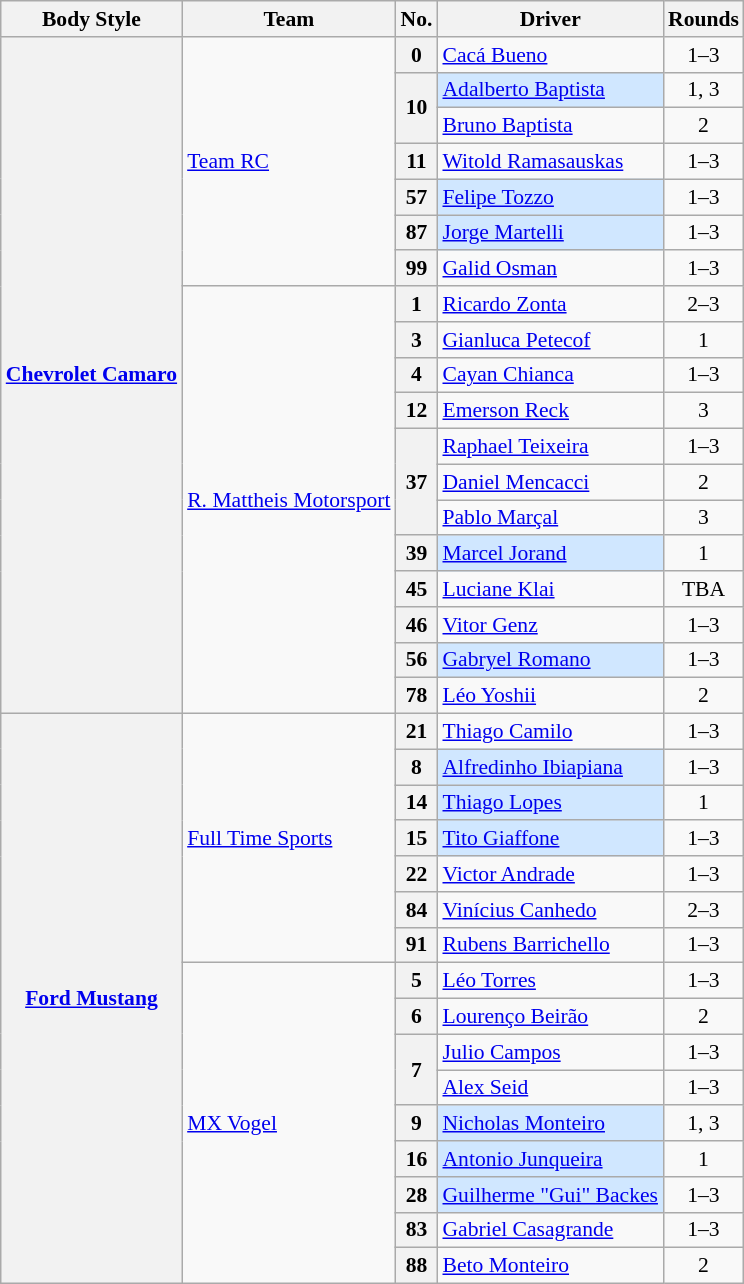<table class="wikitable" style="font-size: 90%">
<tr>
<th>Body Style</th>
<th>Team</th>
<th>No.</th>
<th>Driver</th>
<th>Rounds</th>
</tr>
<tr>
<th rowspan="19"><a href='#'>Chevrolet Camaro</a></th>
<td rowspan="7"><a href='#'>Team RC</a></td>
<th align="center">0</th>
<td> <a href='#'>Cacá Bueno</a></td>
<td align="center">1–3</td>
</tr>
<tr>
<th rowspan="2">10</th>
<td style="background:#D0E7FF;"> <a href='#'>Adalberto Baptista</a></td>
<td align="center">1, 3</td>
</tr>
<tr>
<td> <a href='#'>Bruno Baptista</a></td>
<td align="center">2</td>
</tr>
<tr>
<th>11</th>
<td> <a href='#'>Witold Ramasauskas</a></td>
<td align="center">1–3</td>
</tr>
<tr>
<th "align="center">57</th>
<td style="background:#D0E7FF;"> <a href='#'>Felipe Tozzo</a></td>
<td align="center">1–3</td>
</tr>
<tr>
<th align="center">87</th>
<td style="background:#D0E7FF;"> <a href='#'>Jorge Martelli</a></td>
<td align="center">1–3</td>
</tr>
<tr>
<th align="center">99</th>
<td> <a href='#'>Galid Osman</a></td>
<td align="center">1–3</td>
</tr>
<tr>
<td rowspan="12"><a href='#'>R. Mattheis Motorsport</a></td>
<th>1</th>
<td><a href='#'>Ricardo Zonta</a></td>
<td align="center">2–3</td>
</tr>
<tr>
<th>3</th>
<td> <a href='#'>Gianluca Petecof</a></td>
<td align="center">1</td>
</tr>
<tr>
<th>4</th>
<td> <a href='#'>Cayan Chianca</a></td>
<td align="center">1–3</td>
</tr>
<tr>
<th>12</th>
<td> <a href='#'>Emerson Reck</a></td>
<td align="center">3</td>
</tr>
<tr>
<th rowspan="3">37</th>
<td> <a href='#'>Raphael Teixeira</a></td>
<td align="center">1–3</td>
</tr>
<tr>
<td> <a href='#'>Daniel Mencacci</a></td>
<td align="center">2</td>
</tr>
<tr>
<td> <a href='#'>Pablo Marçal</a></td>
<td align="center">3</td>
</tr>
<tr>
<th>39</th>
<td style="background:#D0E7FF;"> <a href='#'>Marcel Jorand</a></td>
<td align="center">1</td>
</tr>
<tr>
<th>45</th>
<td> <a href='#'>Luciane Klai</a></td>
<td align="center">TBA</td>
</tr>
<tr>
<th>46</th>
<td> <a href='#'>Vitor Genz</a></td>
<td align="center">1–3</td>
</tr>
<tr>
<th>56</th>
<td style="background:#D0E7FF;"> <a href='#'>Gabryel Romano</a></td>
<td align="center">1–3</td>
</tr>
<tr>
<th>78</th>
<td> <a href='#'>Léo Yoshii</a></td>
<td align="center">2</td>
</tr>
<tr>
<th rowspan="16"><a href='#'>Ford Mustang</a></th>
<td rowspan="7"><a href='#'>Full Time Sports</a></td>
<th>21</th>
<td> <a href='#'>Thiago Camilo</a></td>
<td align="center">1–3</td>
</tr>
<tr>
<th>8</th>
<td style="background:#D0E7FF;"> <a href='#'>Alfredinho Ibiapiana</a></td>
<td align="center">1–3</td>
</tr>
<tr>
<th>14</th>
<td style="background:#D0E7FF;"> <a href='#'>Thiago Lopes</a></td>
<td align="center">1</td>
</tr>
<tr>
<th align="center">15</th>
<td style="background:#D0E7FF;"><a href='#'>Tito Giaffone</a></td>
<td align="center">1–3</td>
</tr>
<tr>
<th align="center">22</th>
<td> <a href='#'>Victor Andrade</a></td>
<td align="center">1–3</td>
</tr>
<tr>
<th>84</th>
<td> <a href='#'>Vinícius Canhedo</a></td>
<td align="center">2–3</td>
</tr>
<tr>
<th align="center">91</th>
<td> <a href='#'>Rubens Barrichello</a></td>
<td align="center">1–3</td>
</tr>
<tr>
<td rowspan="9"><a href='#'>MX Vogel</a></td>
<th align="center">5</th>
<td> <a href='#'>Léo Torres</a></td>
<td align="center">1–3</td>
</tr>
<tr>
<th>6</th>
<td> <a href='#'>Lourenço Beirão</a></td>
<td align="center">2</td>
</tr>
<tr>
<th rowspan="2">7</th>
<td> <a href='#'>Julio Campos</a></td>
<td align="center">1–3</td>
</tr>
<tr>
<td> <a href='#'>Alex Seid</a></td>
<td align="center">1–3</td>
</tr>
<tr>
<th>9</th>
<td style="background:#D0E7FF;"> <a href='#'>Nicholas Monteiro</a></td>
<td align="center">1, 3</td>
</tr>
<tr>
<th>16</th>
<td style="background:#D0E7FF;"> <a href='#'>Antonio Junqueira</a></td>
<td align="center">1</td>
</tr>
<tr>
<th align="center">28</th>
<td style="background:#D0E7FF;"> <a href='#'>Guilherme "Gui" Backes</a></td>
<td align="center">1–3</td>
</tr>
<tr>
<th align="center">83</th>
<td> <a href='#'>Gabriel Casagrande</a></td>
<td align="center">1–3</td>
</tr>
<tr>
<th>88</th>
<td> <a href='#'>Beto Monteiro</a></td>
<td align="center">2</td>
</tr>
</table>
